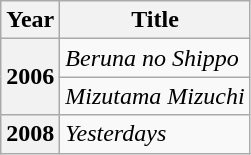<table class="wikitable sortable">
<tr>
<th>Year</th>
<th>Title</th>
</tr>
<tr>
<th rowspan="2">2006</th>
<td><em>Beruna no Shippo</em></td>
</tr>
<tr>
<td><em>Mizutama Mizuchi</em></td>
</tr>
<tr>
<th>2008</th>
<td><em>Yesterdays</em></td>
</tr>
</table>
